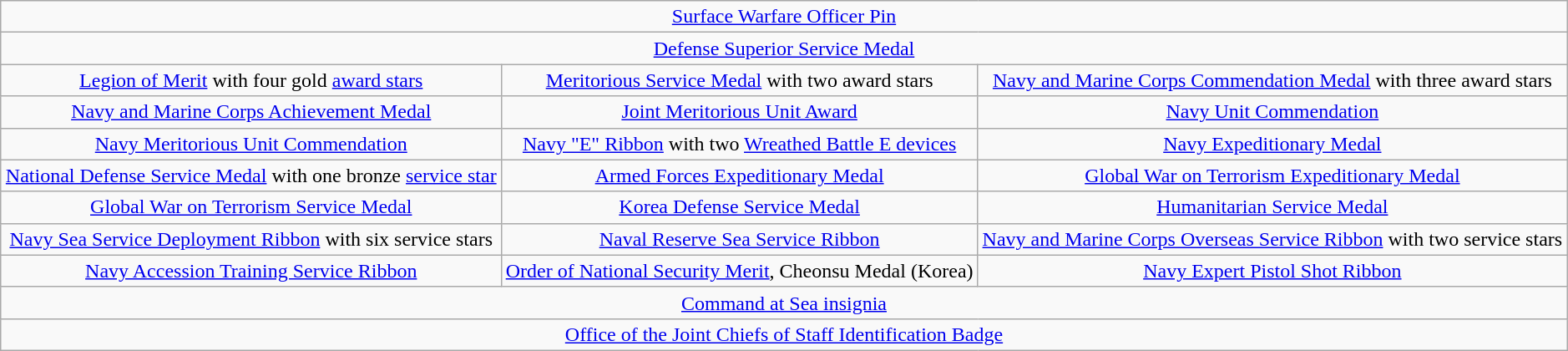<table class="wikitable" style="margin:1em auto; text-align:center;">
<tr>
<td colspan="3"><a href='#'>Surface Warfare Officer Pin</a></td>
</tr>
<tr>
<td colspan="3"><a href='#'>Defense Superior Service Medal</a></td>
</tr>
<tr>
<td><a href='#'>Legion of Merit</a> with four gold <a href='#'>award stars</a></td>
<td><a href='#'>Meritorious Service Medal</a> with two award stars</td>
<td><a href='#'>Navy and Marine Corps Commendation Medal</a> with three award stars</td>
</tr>
<tr>
<td><a href='#'>Navy and Marine Corps Achievement Medal</a></td>
<td><a href='#'>Joint Meritorious Unit Award</a></td>
<td><a href='#'>Navy Unit Commendation</a></td>
</tr>
<tr>
<td><a href='#'>Navy Meritorious Unit Commendation</a></td>
<td><a href='#'>Navy "E" Ribbon</a> with two <a href='#'>Wreathed Battle E devices</a></td>
<td><a href='#'>Navy Expeditionary Medal</a></td>
</tr>
<tr>
<td><a href='#'>National Defense Service Medal</a> with one bronze <a href='#'>service star</a></td>
<td><a href='#'>Armed Forces Expeditionary Medal</a></td>
<td><a href='#'>Global War on Terrorism Expeditionary Medal</a></td>
</tr>
<tr>
<td><a href='#'>Global War on Terrorism Service Medal</a></td>
<td><a href='#'>Korea Defense Service Medal</a></td>
<td><a href='#'>Humanitarian Service Medal</a></td>
</tr>
<tr>
<td><a href='#'>Navy Sea Service Deployment Ribbon</a> with six service stars</td>
<td><a href='#'>Naval Reserve Sea Service Ribbon</a></td>
<td><a href='#'>Navy and Marine Corps Overseas Service Ribbon</a> with two service stars</td>
</tr>
<tr>
<td><a href='#'>Navy Accession Training Service Ribbon</a></td>
<td><a href='#'>Order of National Security Merit</a>, Cheonsu Medal (Korea)</td>
<td><a href='#'>Navy Expert Pistol Shot Ribbon</a></td>
</tr>
<tr>
<td colspan="3"><a href='#'>Command at Sea insignia</a></td>
</tr>
<tr>
<td colspan="3"><a href='#'>Office of the Joint Chiefs of Staff Identification Badge</a></td>
</tr>
</table>
